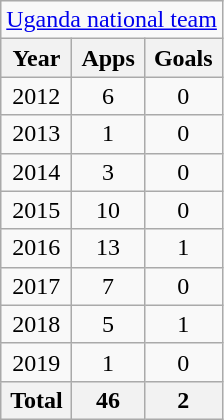<table class="wikitable" style="text-align:center">
<tr>
<td colspan="3"><a href='#'>Uganda national team</a></td>
</tr>
<tr>
<th>Year</th>
<th>Apps</th>
<th>Goals</th>
</tr>
<tr>
<td>2012</td>
<td>6</td>
<td>0</td>
</tr>
<tr>
<td>2013</td>
<td>1</td>
<td>0</td>
</tr>
<tr>
<td>2014</td>
<td>3</td>
<td>0</td>
</tr>
<tr>
<td>2015</td>
<td>10</td>
<td>0</td>
</tr>
<tr>
<td>2016</td>
<td>13</td>
<td>1</td>
</tr>
<tr>
<td>2017</td>
<td>7</td>
<td>0</td>
</tr>
<tr>
<td>2018</td>
<td>5</td>
<td>1</td>
</tr>
<tr>
<td>2019</td>
<td>1</td>
<td>0</td>
</tr>
<tr>
<th>Total</th>
<th>46</th>
<th>2</th>
</tr>
</table>
